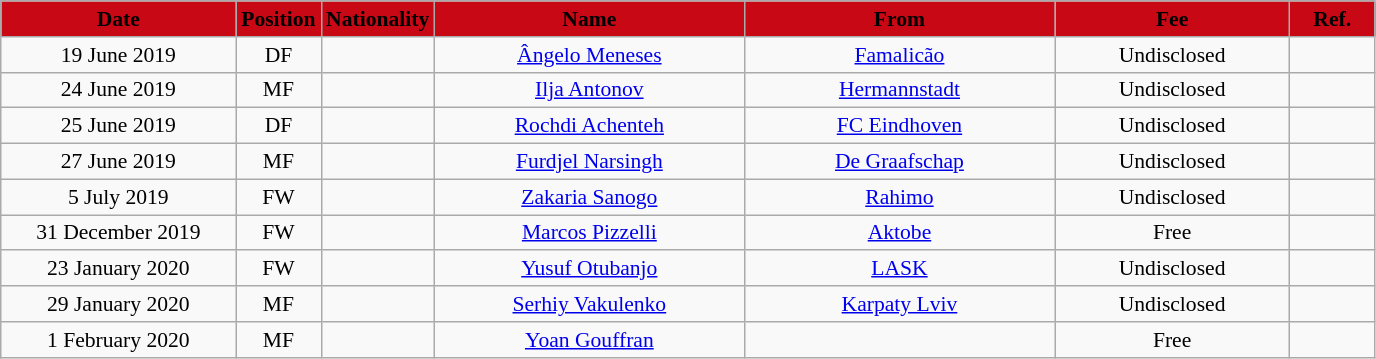<table class="wikitable"  style="text-align:center; font-size:90%; ">
<tr>
<th style="background:#C80815; color:black; width:150px;">Date</th>
<th style="background:#C80815; color:black; width:50px;">Position</th>
<th style="background:#C80815; color:black; width:50px;">Nationality</th>
<th style="background:#C80815; color:black; width:200px;">Name</th>
<th style="background:#C80815; color:black; width:200px;">From</th>
<th style="background:#C80815; color:black; width:150px;">Fee</th>
<th style="background:#C80815; color:black; width:50px;">Ref.</th>
</tr>
<tr>
<td>19 June 2019</td>
<td>DF</td>
<td></td>
<td><a href='#'>Ângelo Meneses</a></td>
<td><a href='#'>Famalicão</a></td>
<td>Undisclosed</td>
<td></td>
</tr>
<tr>
<td>24 June 2019</td>
<td>MF</td>
<td></td>
<td><a href='#'>Ilja Antonov</a></td>
<td><a href='#'>Hermannstadt</a></td>
<td>Undisclosed</td>
<td></td>
</tr>
<tr>
<td>25 June 2019</td>
<td>DF</td>
<td></td>
<td><a href='#'>Rochdi Achenteh</a></td>
<td><a href='#'>FC Eindhoven</a></td>
<td>Undisclosed</td>
<td></td>
</tr>
<tr>
<td>27 June 2019</td>
<td>MF</td>
<td></td>
<td><a href='#'>Furdjel Narsingh</a></td>
<td><a href='#'>De Graafschap</a></td>
<td>Undisclosed</td>
<td></td>
</tr>
<tr>
<td>5 July 2019</td>
<td>FW</td>
<td></td>
<td><a href='#'>Zakaria Sanogo</a></td>
<td><a href='#'>Rahimo</a></td>
<td>Undisclosed</td>
<td></td>
</tr>
<tr>
<td>31 December 2019</td>
<td>FW</td>
<td></td>
<td><a href='#'>Marcos Pizzelli</a></td>
<td><a href='#'>Aktobe</a></td>
<td>Free</td>
<td></td>
</tr>
<tr>
<td>23 January 2020</td>
<td>FW</td>
<td></td>
<td><a href='#'>Yusuf Otubanjo</a></td>
<td><a href='#'>LASK</a></td>
<td>Undisclosed</td>
<td></td>
</tr>
<tr>
<td>29 January 2020</td>
<td>MF</td>
<td></td>
<td><a href='#'>Serhiy Vakulenko</a></td>
<td><a href='#'>Karpaty Lviv</a></td>
<td>Undisclosed</td>
<td></td>
</tr>
<tr>
<td>1 February 2020</td>
<td>MF</td>
<td></td>
<td><a href='#'>Yoan Gouffran</a></td>
<td></td>
<td>Free</td>
<td></td>
</tr>
</table>
